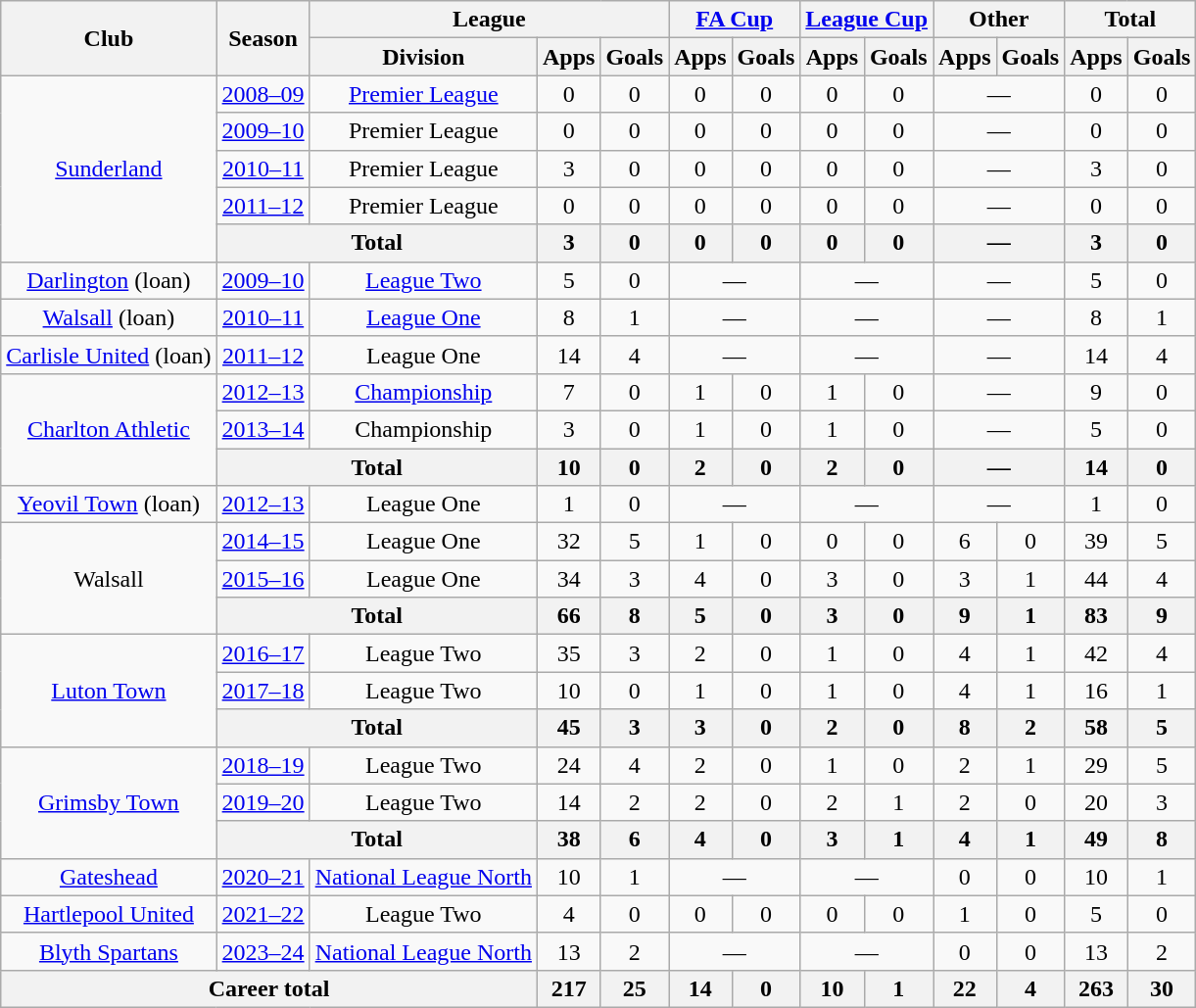<table class=wikitable style=text-align:center>
<tr>
<th rowspan=2>Club</th>
<th rowspan=2>Season</th>
<th colspan=3>League</th>
<th colspan=2><a href='#'>FA Cup</a></th>
<th colspan=2><a href='#'>League Cup</a></th>
<th colspan=2>Other</th>
<th colspan=2>Total</th>
</tr>
<tr>
<th>Division</th>
<th>Apps</th>
<th>Goals</th>
<th>Apps</th>
<th>Goals</th>
<th>Apps</th>
<th>Goals</th>
<th>Apps</th>
<th>Goals</th>
<th>Apps</th>
<th>Goals</th>
</tr>
<tr>
<td rowspan=5><a href='#'>Sunderland</a></td>
<td><a href='#'>2008–09</a></td>
<td><a href='#'>Premier League</a></td>
<td>0</td>
<td>0</td>
<td>0</td>
<td>0</td>
<td>0</td>
<td>0</td>
<td colspan=2>—</td>
<td>0</td>
<td>0</td>
</tr>
<tr>
<td><a href='#'>2009–10</a></td>
<td>Premier League</td>
<td>0</td>
<td>0</td>
<td>0</td>
<td>0</td>
<td>0</td>
<td>0</td>
<td colspan=2>—</td>
<td>0</td>
<td>0</td>
</tr>
<tr>
<td><a href='#'>2010–11</a></td>
<td>Premier League</td>
<td>3</td>
<td>0</td>
<td>0</td>
<td>0</td>
<td>0</td>
<td>0</td>
<td colspan=2>—</td>
<td>3</td>
<td>0</td>
</tr>
<tr>
<td><a href='#'>2011–12</a></td>
<td>Premier League</td>
<td>0</td>
<td>0</td>
<td>0</td>
<td>0</td>
<td>0</td>
<td>0</td>
<td colspan=2>—</td>
<td>0</td>
<td>0</td>
</tr>
<tr>
<th colspan=2>Total</th>
<th>3</th>
<th>0</th>
<th>0</th>
<th>0</th>
<th>0</th>
<th>0</th>
<th colspan=2>—</th>
<th>3</th>
<th>0</th>
</tr>
<tr>
<td><a href='#'>Darlington</a> (loan)</td>
<td><a href='#'>2009–10</a></td>
<td><a href='#'>League Two</a></td>
<td>5</td>
<td>0</td>
<td colspan=2>—</td>
<td colspan=2>—</td>
<td colspan=2>—</td>
<td>5</td>
<td>0</td>
</tr>
<tr>
<td><a href='#'>Walsall</a> (loan)</td>
<td><a href='#'>2010–11</a></td>
<td><a href='#'>League One</a></td>
<td>8</td>
<td>1</td>
<td colspan=2>—</td>
<td colspan=2>—</td>
<td colspan=2>—</td>
<td>8</td>
<td>1</td>
</tr>
<tr>
<td><a href='#'>Carlisle United</a> (loan)</td>
<td><a href='#'>2011–12</a></td>
<td>League One</td>
<td>14</td>
<td>4</td>
<td colspan=2>—</td>
<td colspan=2>—</td>
<td colspan=2>—</td>
<td>14</td>
<td>4</td>
</tr>
<tr>
<td rowspan=3><a href='#'>Charlton Athletic</a></td>
<td><a href='#'>2012–13</a></td>
<td><a href='#'>Championship</a></td>
<td>7</td>
<td>0</td>
<td>1</td>
<td>0</td>
<td>1</td>
<td>0</td>
<td colspan=2>—</td>
<td>9</td>
<td>0</td>
</tr>
<tr>
<td><a href='#'>2013–14</a></td>
<td>Championship</td>
<td>3</td>
<td>0</td>
<td>1</td>
<td>0</td>
<td>1</td>
<td>0</td>
<td colspan=2>—</td>
<td>5</td>
<td>0</td>
</tr>
<tr>
<th colspan=2>Total</th>
<th>10</th>
<th>0</th>
<th>2</th>
<th>0</th>
<th>2</th>
<th>0</th>
<th colspan=2>—</th>
<th>14</th>
<th>0</th>
</tr>
<tr>
<td><a href='#'>Yeovil Town</a> (loan)</td>
<td><a href='#'>2012–13</a></td>
<td>League One</td>
<td>1</td>
<td>0</td>
<td colspan=2>—</td>
<td colspan=2>—</td>
<td colspan=2>—</td>
<td>1</td>
<td>0</td>
</tr>
<tr>
<td rowspan=3>Walsall</td>
<td><a href='#'>2014–15</a></td>
<td>League One</td>
<td>32</td>
<td>5</td>
<td>1</td>
<td>0</td>
<td>0</td>
<td>0</td>
<td>6</td>
<td>0</td>
<td>39</td>
<td>5</td>
</tr>
<tr>
<td><a href='#'>2015–16</a></td>
<td>League One</td>
<td>34</td>
<td>3</td>
<td>4</td>
<td>0</td>
<td>3</td>
<td>0</td>
<td>3</td>
<td>1</td>
<td>44</td>
<td>4</td>
</tr>
<tr>
<th colspan=2>Total</th>
<th>66</th>
<th>8</th>
<th>5</th>
<th>0</th>
<th>3</th>
<th>0</th>
<th>9</th>
<th>1</th>
<th>83</th>
<th>9</th>
</tr>
<tr>
<td rowspan=3><a href='#'>Luton Town</a></td>
<td><a href='#'>2016–17</a></td>
<td>League Two</td>
<td>35</td>
<td>3</td>
<td>2</td>
<td>0</td>
<td>1</td>
<td>0</td>
<td>4</td>
<td>1</td>
<td>42</td>
<td>4</td>
</tr>
<tr>
<td><a href='#'>2017–18</a></td>
<td>League Two</td>
<td>10</td>
<td>0</td>
<td>1</td>
<td>0</td>
<td>1</td>
<td>0</td>
<td>4</td>
<td>1</td>
<td>16</td>
<td>1</td>
</tr>
<tr>
<th colspan=2>Total</th>
<th>45</th>
<th>3</th>
<th>3</th>
<th>0</th>
<th>2</th>
<th>0</th>
<th>8</th>
<th>2</th>
<th>58</th>
<th>5</th>
</tr>
<tr>
<td rowspan=3><a href='#'>Grimsby Town</a></td>
<td><a href='#'>2018–19</a></td>
<td>League Two</td>
<td>24</td>
<td>4</td>
<td>2</td>
<td>0</td>
<td>1</td>
<td>0</td>
<td>2</td>
<td>1</td>
<td>29</td>
<td>5</td>
</tr>
<tr>
<td><a href='#'>2019–20</a></td>
<td>League Two</td>
<td>14</td>
<td>2</td>
<td>2</td>
<td>0</td>
<td>2</td>
<td>1</td>
<td>2</td>
<td>0</td>
<td>20</td>
<td>3</td>
</tr>
<tr>
<th colspan=2>Total</th>
<th>38</th>
<th>6</th>
<th>4</th>
<th>0</th>
<th>3</th>
<th>1</th>
<th>4</th>
<th>1</th>
<th>49</th>
<th>8</th>
</tr>
<tr>
<td><a href='#'>Gateshead</a></td>
<td><a href='#'>2020–21</a></td>
<td><a href='#'>National League North</a></td>
<td>10</td>
<td>1</td>
<td colspan=2>—</td>
<td colspan=2>—</td>
<td>0</td>
<td>0</td>
<td>10</td>
<td>1</td>
</tr>
<tr>
<td><a href='#'>Hartlepool United</a></td>
<td><a href='#'>2021–22</a></td>
<td>League Two</td>
<td>4</td>
<td>0</td>
<td>0</td>
<td>0</td>
<td>0</td>
<td>0</td>
<td>1</td>
<td>0</td>
<td>5</td>
<td>0</td>
</tr>
<tr>
<td><a href='#'>Blyth Spartans</a></td>
<td><a href='#'>2023–24</a></td>
<td><a href='#'>National League North</a></td>
<td>13</td>
<td>2</td>
<td colspan=2>—</td>
<td colspan=2>—</td>
<td>0</td>
<td>0</td>
<td>13</td>
<td>2</td>
</tr>
<tr>
<th colspan=3>Career total</th>
<th>217</th>
<th>25</th>
<th>14</th>
<th>0</th>
<th>10</th>
<th>1</th>
<th>22</th>
<th>4</th>
<th>263</th>
<th>30</th>
</tr>
</table>
